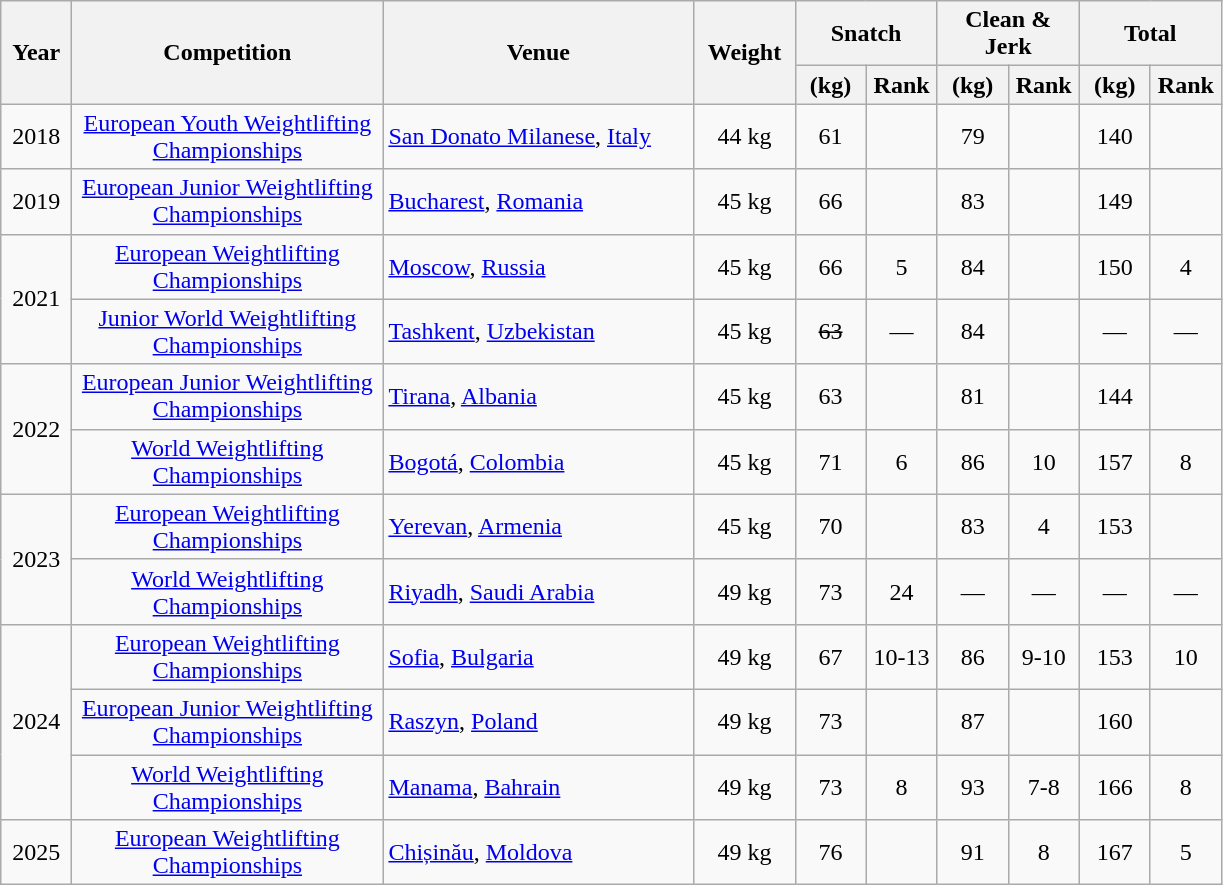<table class = "wikitable" style="text-align:center;">
<tr>
<th rowspan=2 width=40>Year</th>
<th rowspan=2 width=200>Competition</th>
<th rowspan=2 width=200>Venue</th>
<th rowspan=2 width=60>Weight</th>
<th colspan=2>Snatch</th>
<th colspan=2>Clean & Jerk</th>
<th colspan=2>Total</th>
</tr>
<tr>
<th width=40>(kg)</th>
<th width=40>Rank</th>
<th width=40>(kg)</th>
<th width=40>Rank</th>
<th width=40>(kg)</th>
<th width=40>Rank</th>
</tr>
<tr>
<td>2018</td>
<td><a href='#'>European Youth Weightlifting Championships</a></td>
<td align=left> <a href='#'>San Donato Milanese</a>, <a href='#'>Italy</a></td>
<td>44 kg</td>
<td>61</td>
<td></td>
<td>79</td>
<td></td>
<td>140</td>
<td></td>
</tr>
<tr>
<td>2019</td>
<td><a href='#'>European Junior Weightlifting Championships</a></td>
<td align=left> <a href='#'>Bucharest</a>, <a href='#'>Romania</a></td>
<td>45 kg</td>
<td>66</td>
<td></td>
<td>83</td>
<td></td>
<td>149</td>
<td></td>
</tr>
<tr>
<td rowspan=2>2021</td>
<td><a href='#'>European Weightlifting Championships</a></td>
<td align=left> <a href='#'>Moscow</a>, <a href='#'>Russia</a></td>
<td>45 kg</td>
<td>66</td>
<td>5</td>
<td>84</td>
<td></td>
<td>150</td>
<td>4</td>
</tr>
<tr>
<td><a href='#'>Junior World Weightlifting Championships</a></td>
<td align=left> <a href='#'>Tashkent</a>, <a href='#'>Uzbekistan</a></td>
<td>45 kg</td>
<td><s>63</s></td>
<td>—</td>
<td>84</td>
<td></td>
<td>—</td>
<td>—</td>
</tr>
<tr>
<td rowspan=2>2022</td>
<td><a href='#'>European Junior Weightlifting Championships</a></td>
<td align=left> <a href='#'>Tirana</a>, <a href='#'>Albania</a></td>
<td>45 kg</td>
<td>63</td>
<td></td>
<td>81</td>
<td></td>
<td>144</td>
<td></td>
</tr>
<tr>
<td><a href='#'>World Weightlifting Championships</a></td>
<td align=left> <a href='#'>Bogotá</a>, <a href='#'>Colombia</a></td>
<td>45 kg</td>
<td>71</td>
<td>6</td>
<td>86</td>
<td>10</td>
<td>157</td>
<td>8</td>
</tr>
<tr>
<td rowspan=2>2023</td>
<td><a href='#'>European Weightlifting Championships</a></td>
<td align=left> <a href='#'>Yerevan</a>, <a href='#'>Armenia</a></td>
<td>45 kg</td>
<td>70</td>
<td></td>
<td>83</td>
<td>4</td>
<td>153</td>
<td></td>
</tr>
<tr>
<td><a href='#'>World Weightlifting Championships</a></td>
<td align=left> <a href='#'>Riyadh</a>, <a href='#'>Saudi Arabia</a></td>
<td>49 kg</td>
<td>73</td>
<td>24</td>
<td>—</td>
<td>—</td>
<td>—</td>
<td>—</td>
</tr>
<tr>
<td rowspan=3>2024</td>
<td><a href='#'>European Weightlifting Championships</a></td>
<td align=left> <a href='#'>Sofia</a>, <a href='#'>Bulgaria</a></td>
<td>49 kg</td>
<td>67</td>
<td>10-13</td>
<td>86</td>
<td>9-10</td>
<td>153</td>
<td>10</td>
</tr>
<tr>
<td><a href='#'>European Junior Weightlifting Championships</a></td>
<td align=left> <a href='#'>Raszyn</a>, <a href='#'>Poland</a></td>
<td>49 kg</td>
<td>73</td>
<td></td>
<td>87</td>
<td></td>
<td>160</td>
<td></td>
</tr>
<tr>
<td><a href='#'>World Weightlifting Championships</a></td>
<td align=left> <a href='#'>Manama</a>, <a href='#'>Bahrain</a></td>
<td>49 kg</td>
<td>73</td>
<td>8</td>
<td>93</td>
<td>7-8</td>
<td>166</td>
<td>8</td>
</tr>
<tr>
<td>2025</td>
<td><a href='#'>European Weightlifting Championships</a></td>
<td align=left> <a href='#'>Chișinău</a>, <a href='#'>Moldova</a></td>
<td>49 kg</td>
<td>76</td>
<td></td>
<td>91</td>
<td>8</td>
<td>167</td>
<td>5</td>
</tr>
</table>
